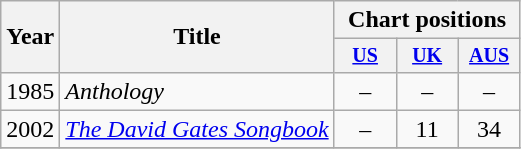<table class="wikitable" style="text-align:center;">
<tr>
<th rowspan="2"><strong>Year</strong></th>
<th rowspan="2"><strong>Title</strong></th>
<th colspan="3">Chart positions</th>
</tr>
<tr style="font-size:smaller;">
<th width="35"><a href='#'>US</a><br></th>
<th width="35"><a href='#'>UK</a><br></th>
<th width="35"><a href='#'>AUS</a><br></th>
</tr>
<tr>
<td>1985</td>
<td align="left"><em>Anthology</em></td>
<td>–</td>
<td>–</td>
<td>–</td>
</tr>
<tr>
<td>2002</td>
<td align="left"><em><a href='#'>The David Gates Songbook</a></em></td>
<td>–</td>
<td>11</td>
<td>34</td>
</tr>
<tr>
</tr>
</table>
